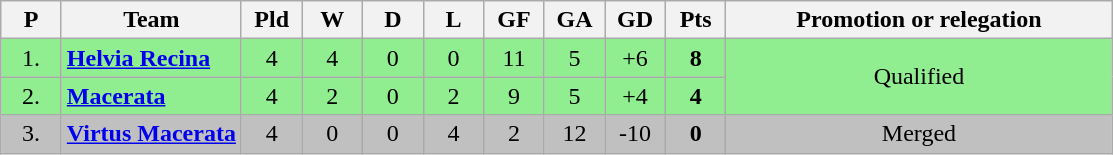<table class="wikitable sortable" style="text-align: center;">
<tr>
<th width=33>P<br></th>
<th>Team<br></th>
<th width=33>Pld<br></th>
<th width=33>W<br></th>
<th width=33>D<br></th>
<th width=33>L<br></th>
<th width=33>GF<br></th>
<th width=33>GA<br></th>
<th width=33>GD<br></th>
<th width=33>Pts<br></th>
<th class="unsortable" width=250>Promotion or relegation<br></th>
</tr>
<tr style="background: #90EE90;">
<td>1.</td>
<td align="left"><strong><a href='#'>Helvia Recina</a></strong></td>
<td>4</td>
<td>4</td>
<td>0</td>
<td>0</td>
<td>11</td>
<td>5</td>
<td>+6</td>
<td><strong>8</strong></td>
<td rowspan="2">Qualified</td>
</tr>
<tr style="background: #90EE90;">
<td>2.</td>
<td align="left"><strong><a href='#'>Macerata</a></strong></td>
<td>4</td>
<td>2</td>
<td>0</td>
<td>2</td>
<td>9</td>
<td>5</td>
<td>+4</td>
<td><strong>4</strong></td>
</tr>
<tr style="background: silver">
<td>3.</td>
<td align="left"><strong><a href='#'>Virtus Macerata</a></strong></td>
<td>4</td>
<td>0</td>
<td>0</td>
<td>4</td>
<td>2</td>
<td>12</td>
<td>-10</td>
<td><strong>0</strong></td>
<td>Merged</td>
</tr>
</table>
